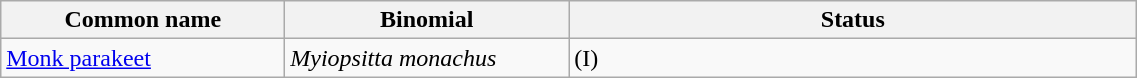<table width=60% class="wikitable">
<tr>
<th width=15%>Common name</th>
<th width=15%>Binomial</th>
<th width=30%>Status</th>
</tr>
<tr>
<td><a href='#'>Monk parakeet</a></td>
<td><em>Myiopsitta monachus</em></td>
<td>(I)</td>
</tr>
</table>
